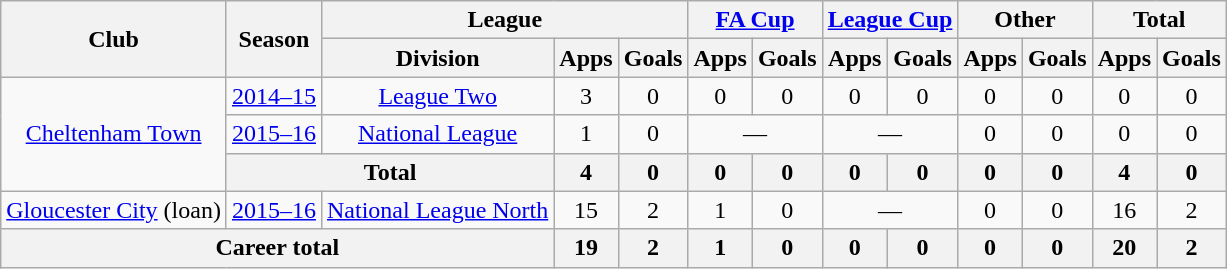<table class="wikitable" style="text-align:center;">
<tr>
<th rowspan="2">Club</th>
<th rowspan="2">Season</th>
<th colspan="3">League</th>
<th colspan="2"><a href='#'>FA Cup</a></th>
<th colspan="2"><a href='#'>League Cup</a></th>
<th colspan="2">Other</th>
<th colspan="2">Total</th>
</tr>
<tr>
<th>Division</th>
<th>Apps</th>
<th>Goals</th>
<th>Apps</th>
<th>Goals</th>
<th>Apps</th>
<th>Goals</th>
<th>Apps</th>
<th>Goals</th>
<th>Apps</th>
<th>Goals</th>
</tr>
<tr>
<td rowspan="3"><a href='#'>Cheltenham Town</a></td>
<td><a href='#'>2014–15</a></td>
<td><a href='#'>League Two</a></td>
<td>3</td>
<td>0</td>
<td>0</td>
<td>0</td>
<td>0</td>
<td>0</td>
<td>0</td>
<td>0</td>
<td>0</td>
<td>0</td>
</tr>
<tr>
<td><a href='#'>2015–16</a></td>
<td><a href='#'>National League</a></td>
<td>1</td>
<td>0</td>
<td colspan="2">—</td>
<td colspan="2">—</td>
<td>0</td>
<td>0</td>
<td>0</td>
<td>0</td>
</tr>
<tr>
<th colspan="2">Total</th>
<th>4</th>
<th>0</th>
<th>0</th>
<th>0</th>
<th>0</th>
<th>0</th>
<th>0</th>
<th>0</th>
<th>4</th>
<th>0</th>
</tr>
<tr>
<td><a href='#'>Gloucester City</a> (loan)</td>
<td><a href='#'>2015–16</a></td>
<td><a href='#'>National League North</a></td>
<td>15</td>
<td>2</td>
<td>1</td>
<td>0</td>
<td colspan="2">—</td>
<td>0</td>
<td>0</td>
<td>16</td>
<td>2</td>
</tr>
<tr>
<th colspan="3">Career total</th>
<th>19</th>
<th>2</th>
<th>1</th>
<th>0</th>
<th>0</th>
<th>0</th>
<th>0</th>
<th>0</th>
<th>20</th>
<th>2</th>
</tr>
</table>
